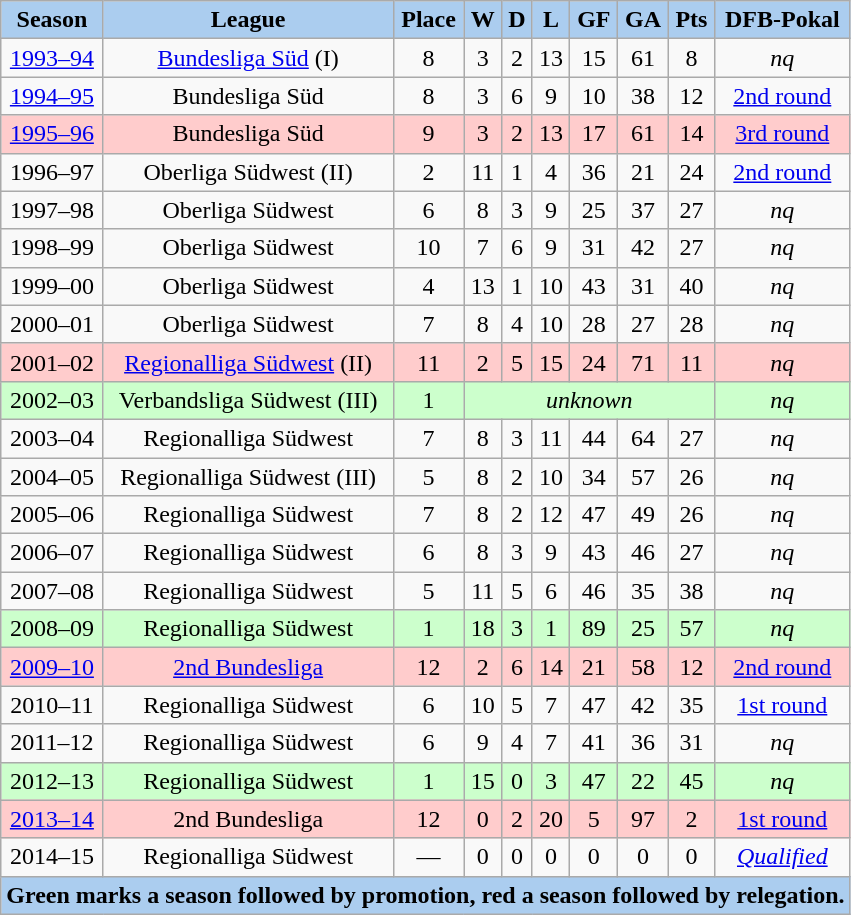<table class="wikitable">
<tr>
<th style="background:#ABCDEF;">Season</th>
<th style="background:#ABCDEF;">League</th>
<th style="background:#ABCDEF;">Place</th>
<th style="background:#ABCDEF;">W</th>
<th style="background:#ABCDEF;">D</th>
<th style="background:#ABCDEF;">L</th>
<th style="background:#ABCDEF;">GF</th>
<th style="background:#ABCDEF;">GA</th>
<th style="background:#ABCDEF;">Pts</th>
<th style="background:#ABCDEF;">DFB-Pokal</th>
</tr>
<tr align="center">
<td><a href='#'>1993–94</a></td>
<td><a href='#'>Bundesliga Süd</a> (I)</td>
<td>8</td>
<td>3</td>
<td>2</td>
<td>13</td>
<td>15</td>
<td>61</td>
<td>8</td>
<td><em>nq</em></td>
</tr>
<tr align="center">
<td><a href='#'>1994–95</a></td>
<td>Bundesliga Süd</td>
<td>8</td>
<td>3</td>
<td>6</td>
<td>9</td>
<td>10</td>
<td>38</td>
<td>12</td>
<td><a href='#'>2nd round</a></td>
</tr>
<tr align="center" style="background:#ffcccc;">
<td><a href='#'>1995–96</a></td>
<td>Bundesliga Süd</td>
<td>9</td>
<td>3</td>
<td>2</td>
<td>13</td>
<td>17</td>
<td>61</td>
<td>14</td>
<td><a href='#'>3rd round</a></td>
</tr>
<tr align="center">
<td>1996–97</td>
<td>Oberliga Südwest (II)</td>
<td>2</td>
<td>11</td>
<td>1</td>
<td>4</td>
<td>36</td>
<td>21</td>
<td>24</td>
<td><a href='#'>2nd round</a></td>
</tr>
<tr align="center">
<td>1997–98</td>
<td>Oberliga Südwest</td>
<td>6</td>
<td>8</td>
<td>3</td>
<td>9</td>
<td>25</td>
<td>37</td>
<td>27</td>
<td><em>nq</em></td>
</tr>
<tr align=center>
<td>1998–99</td>
<td>Oberliga Südwest</td>
<td>10</td>
<td>7</td>
<td>6</td>
<td>9</td>
<td>31</td>
<td>42</td>
<td>27</td>
<td><em>nq</em></td>
</tr>
<tr align="center">
<td>1999–00</td>
<td>Oberliga Südwest</td>
<td>4</td>
<td>13</td>
<td>1</td>
<td>10</td>
<td>43</td>
<td>31</td>
<td>40</td>
<td><em>nq</em></td>
</tr>
<tr align="center">
<td>2000–01</td>
<td>Oberliga Südwest</td>
<td>7</td>
<td>8</td>
<td>4</td>
<td>10</td>
<td>28</td>
<td>27</td>
<td>28</td>
<td><em>nq</em></td>
</tr>
<tr align="center" style="background:#ffcccc;">
<td>2001–02</td>
<td><a href='#'>Regionalliga Südwest</a> (II)</td>
<td>11</td>
<td>2</td>
<td>5</td>
<td>15</td>
<td>24</td>
<td>71</td>
<td>11</td>
<td><em>nq</em></td>
</tr>
<tr align="center"  style="background:#ccffcc;">
<td>2002–03</td>
<td>Verbandsliga Südwest (III)</td>
<td>1</td>
<td colspan=6><em>unknown</em></td>
<td><em>nq</em></td>
</tr>
<tr align="center">
<td>2003–04</td>
<td>Regionalliga Südwest</td>
<td>7</td>
<td>8</td>
<td>3</td>
<td>11</td>
<td>44</td>
<td>64</td>
<td>27</td>
<td><em>nq</em></td>
</tr>
<tr align=center>
<td>2004–05</td>
<td>Regionalliga Südwest (III)</td>
<td>5</td>
<td>8</td>
<td>2</td>
<td>10</td>
<td>34</td>
<td>57</td>
<td>26</td>
<td><em>nq</em></td>
</tr>
<tr align="center">
<td>2005–06</td>
<td>Regionalliga Südwest</td>
<td>7</td>
<td>8</td>
<td>2</td>
<td>12</td>
<td>47</td>
<td>49</td>
<td>26</td>
<td><em>nq</em></td>
</tr>
<tr align="center">
<td>2006–07</td>
<td>Regionalliga Südwest</td>
<td>6</td>
<td>8</td>
<td>3</td>
<td>9</td>
<td>43</td>
<td>46</td>
<td>27</td>
<td><em>nq</em></td>
</tr>
<tr align="center">
<td>2007–08</td>
<td>Regionalliga Südwest</td>
<td>5</td>
<td>11</td>
<td>5</td>
<td>6</td>
<td>46</td>
<td>35</td>
<td>38</td>
<td><em>nq</em></td>
</tr>
<tr align="center" style="background:#ccffcc;">
<td>2008–09</td>
<td>Regionalliga Südwest</td>
<td>1</td>
<td>18</td>
<td>3</td>
<td>1</td>
<td>89</td>
<td>25</td>
<td>57</td>
<td><em>nq</em></td>
</tr>
<tr align="center" style="background:#ffcccc;">
<td><a href='#'>2009–10</a></td>
<td><a href='#'>2nd Bundesliga</a></td>
<td>12</td>
<td>2</td>
<td>6</td>
<td>14</td>
<td>21</td>
<td>58</td>
<td>12</td>
<td><a href='#'>2nd round</a></td>
</tr>
<tr align="center">
<td>2010–11</td>
<td>Regionalliga Südwest</td>
<td>6</td>
<td>10</td>
<td>5</td>
<td>7</td>
<td>47</td>
<td>42</td>
<td>35</td>
<td><a href='#'>1st round</a></td>
</tr>
<tr align="center">
<td>2011–12</td>
<td>Regionalliga Südwest</td>
<td>6</td>
<td>9</td>
<td>4</td>
<td>7</td>
<td>41</td>
<td>36</td>
<td>31</td>
<td><em>nq</em></td>
</tr>
<tr align="center" style="background:#ccffcc;">
<td>2012–13</td>
<td>Regionalliga Südwest</td>
<td>1</td>
<td>15</td>
<td>0</td>
<td>3</td>
<td>47</td>
<td>22</td>
<td>45</td>
<td><em>nq</em></td>
</tr>
<tr align="center" style="background:#ffcccc;">
<td><a href='#'>2013–14</a></td>
<td>2nd Bundesliga</td>
<td>12</td>
<td>0</td>
<td>2</td>
<td>20</td>
<td>5</td>
<td>97</td>
<td>2</td>
<td><a href='#'>1st round</a></td>
</tr>
<tr align="center">
<td>2014–15</td>
<td>Regionalliga Südwest</td>
<td>—</td>
<td>0</td>
<td>0</td>
<td>0</td>
<td>0</td>
<td>0</td>
<td>0</td>
<td><em><a href='#'>Qualified</a></em></td>
</tr>
<tr style="background:#ABCDEF;">
<td colspan="10" align="center"><strong>Green marks a season followed by promotion, red a season followed by relegation.</strong></td>
</tr>
</table>
